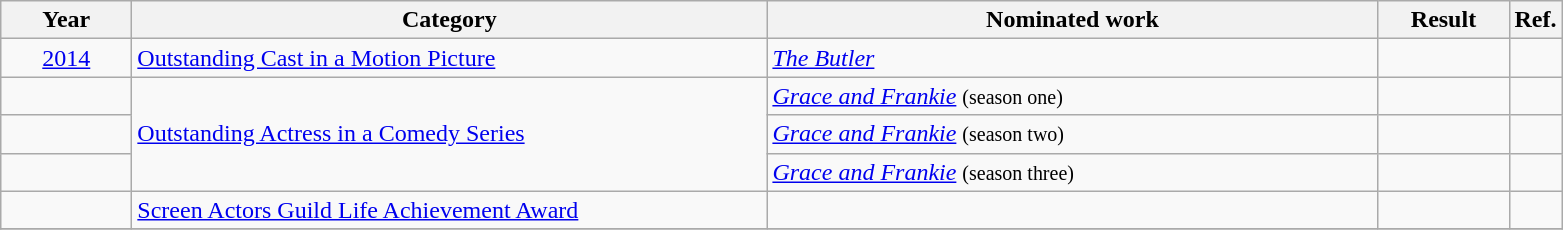<table class=wikitable>
<tr>
<th scope="col" style="width:5em;">Year</th>
<th scope="col" style="width:26em;">Category</th>
<th scope="col" style="width:25em;">Nominated work</th>
<th scope="col" style="width:5em;">Result</th>
<th>Ref.</th>
</tr>
<tr>
<td style="text-align:center;"><a href='#'>2014</a></td>
<td><a href='#'>Outstanding Cast in a Motion Picture</a></td>
<td><em><a href='#'>The Butler</a></em></td>
<td></td>
<td style="text-align:center;"></td>
</tr>
<tr>
<td></td>
<td Rowspan=3><a href='#'>Outstanding Actress in a Comedy Series</a></td>
<td><em><a href='#'>Grace and Frankie</a></em> <small> (season one) </small></td>
<td></td>
<td style="text-align:center;"></td>
</tr>
<tr>
<td></td>
<td><em><a href='#'>Grace and Frankie</a></em> <small> (season two) </small></td>
<td></td>
<td style="text-align:center;"></td>
</tr>
<tr>
<td></td>
<td><em><a href='#'>Grace and Frankie</a></em> <small> (season three) </small></td>
<td></td>
<td style="text-align:center;"></td>
</tr>
<tr>
<td></td>
<td><a href='#'>Screen Actors Guild Life Achievement Award</a></td>
<td></td>
<td></td>
<td></td>
</tr>
<tr>
</tr>
</table>
